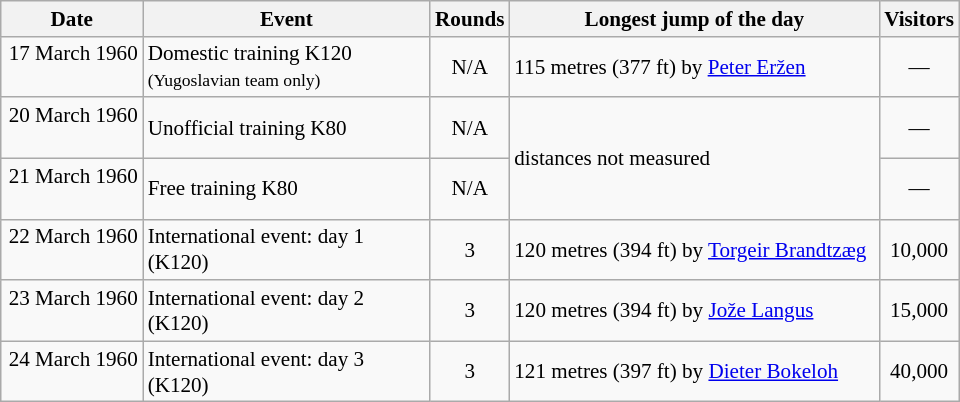<table class=wikitable style="text-align:center; font-size:88%;">
<tr>
<th width=88px>Date</th>
<th width=185px>Event</th>
<th width=46px>Rounds</th>
<th width=240px>Longest jump of the day</th>
<th width=45px>Visitors</th>
</tr>
<tr>
<td align=right>17 March 1960  </td>
<td align=left>Domestic training K120 <small>(Yugoslavian team only)</small></td>
<td align=center>N/A</td>
<td align=left>115 metres (377 ft) by <a href='#'>Peter Eržen</a></td>
<td align=center>—</td>
</tr>
<tr>
<td align=right>20 March 1960  </td>
<td align=left>Unofficial training K80</td>
<td align=center>N/A</td>
<td align=left rowspan=2>distances not measured</td>
<td align=center>—</td>
</tr>
<tr>
<td align=right>21 March 1960  </td>
<td align=left>Free training K80</td>
<td align=center>N/A</td>
<td align=center>—</td>
</tr>
<tr>
<td align=right>22 March 1960  </td>
<td align=left>International event: day 1 (K120)</td>
<td align=center>3</td>
<td align=left>120 metres (394 ft) by <a href='#'>Torgeir Brandtzæg</a></td>
<td align=center>10,000</td>
</tr>
<tr>
<td align=right>23 March 1960  </td>
<td align=left>International event: day 2 (K120)</td>
<td align=center>3</td>
<td align=left>120 metres (394 ft) by <a href='#'>Jože Langus</a></td>
<td align=center>15,000</td>
</tr>
<tr>
<td align=right>24 March 1960  </td>
<td align=left>International event: day 3 (K120)</td>
<td align=center>3</td>
<td align=left>121 metres (397 ft) by <a href='#'>Dieter Bokeloh</a></td>
<td align=center>40,000</td>
</tr>
</table>
